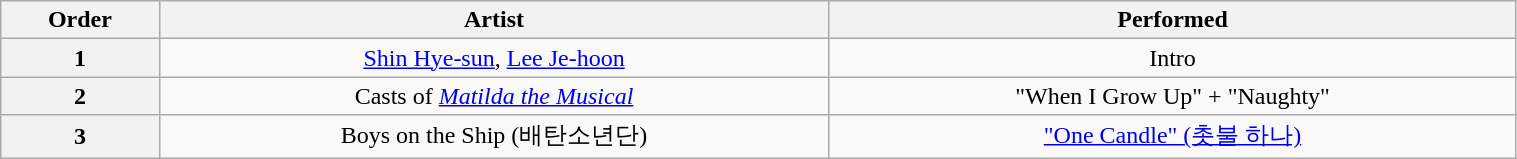<table class="wikitable" style="text-align:center; width:80%;">
<tr>
<th>Order</th>
<th>Artist</th>
<th>Performed</th>
</tr>
<tr>
<th>1</th>
<td><a href='#'>Shin Hye-sun</a>, <a href='#'>Lee Je-hoon</a></td>
<td>Intro</td>
</tr>
<tr>
<th>2</th>
<td>Casts of <em><a href='#'>Matilda the Musical</a></em></td>
<td>"When I Grow Up" + "Naughty"</td>
</tr>
<tr>
<th>3</th>
<td>Boys on the Ship (배탄소년단)<br></td>
<td><a href='#'>"One Candle" (촛불 하나)</a></td>
</tr>
</table>
